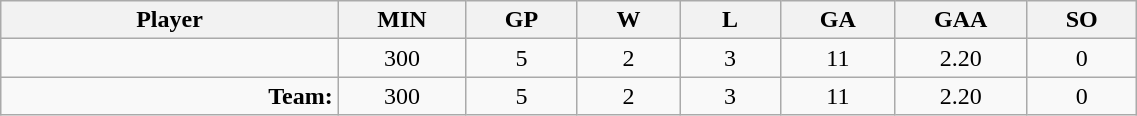<table class="wikitable sortable" width="60%">
<tr>
<th bgcolor="#DDDDFF" width="10%">Player</th>
<th width="3%" bgcolor="#DDDDFF" title="Minutes played">MIN</th>
<th width="3%" bgcolor="#DDDDFF" title="Games played in">GP</th>
<th width="3%" bgcolor="#DDDDFF" title="Games played in">W</th>
<th width="3%" bgcolor="#DDDDFF"title="Games played in">L</th>
<th width="3%" bgcolor="#DDDDFF" title="Goals against">GA</th>
<th width="3%" bgcolor="#DDDDFF" title="Goals against average">GAA</th>
<th width="3%" bgcolor="#DDDDFF" title="Shut-outs">SO</th>
</tr>
<tr align="center">
<td align="right"></td>
<td>300</td>
<td>5</td>
<td>2</td>
<td>3</td>
<td>11</td>
<td>2.20</td>
<td>0</td>
</tr>
<tr align="center">
<td align="right"><strong>Team:</strong></td>
<td>300</td>
<td>5</td>
<td>2</td>
<td>3</td>
<td>11</td>
<td>2.20</td>
<td>0</td>
</tr>
</table>
